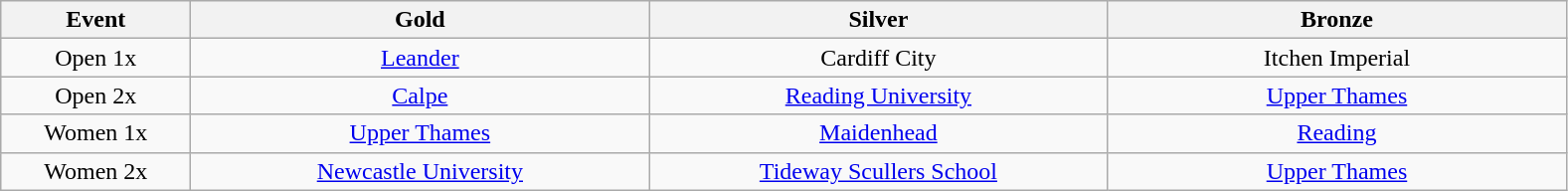<table class="wikitable" style="text-align:center">
<tr>
<th width=120>Event</th>
<th width=300>Gold</th>
<th width=300>Silver</th>
<th width=300>Bronze</th>
</tr>
<tr>
<td>Open 1x</td>
<td><a href='#'>Leander</a></td>
<td>Cardiff City</td>
<td>Itchen Imperial</td>
</tr>
<tr>
<td>Open 2x</td>
<td><a href='#'>Calpe</a></td>
<td><a href='#'>Reading University</a></td>
<td><a href='#'>Upper Thames</a></td>
</tr>
<tr>
<td>Women 1x</td>
<td><a href='#'>Upper Thames</a></td>
<td><a href='#'>Maidenhead</a></td>
<td><a href='#'>Reading</a></td>
</tr>
<tr>
<td>Women 2x</td>
<td><a href='#'>Newcastle University</a></td>
<td><a href='#'>Tideway Scullers School</a></td>
<td><a href='#'>Upper Thames</a></td>
</tr>
</table>
